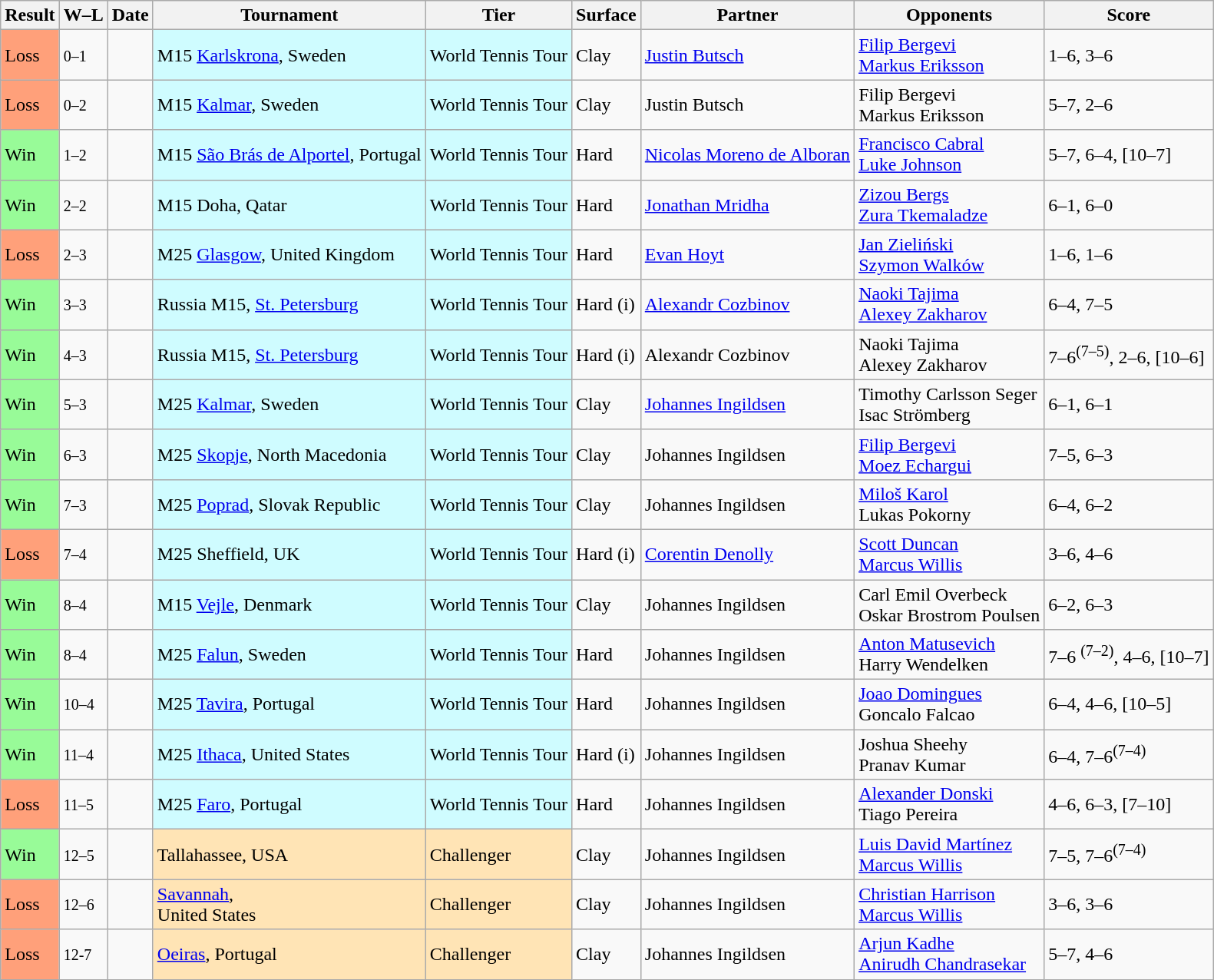<table class="sortable wikitable">
<tr>
<th>Result</th>
<th class="unsortable">W–L</th>
<th>Date</th>
<th>Tournament</th>
<th>Tier</th>
<th>Surface</th>
<th>Partner</th>
<th>Opponents</th>
<th class="unsortable">Score</th>
</tr>
<tr>
<td bgcolor=FFA07A>Loss</td>
<td><small>0–1</small></td>
<td></td>
<td style="background:#cffcff;"> M15 <a href='#'>Karlskrona</a>, Sweden</td>
<td style="background:#cffcff;">World Tennis Tour</td>
<td>Clay</td>
<td> <a href='#'>Justin Butsch</a></td>
<td> <a href='#'>Filip Bergevi</a> <br> <a href='#'>Markus Eriksson</a></td>
<td>1–6, 3–6</td>
</tr>
<tr>
<td bgcolor=FFA07A>Loss</td>
<td><small>0–2</small></td>
<td></td>
<td style="background:#cffcff;"> M15 <a href='#'>Kalmar</a>, Sweden</td>
<td style="background:#cffcff;">World Tennis Tour</td>
<td>Clay</td>
<td> Justin Butsch</td>
<td> Filip Bergevi <br> Markus Eriksson</td>
<td>5–7, 2–6</td>
</tr>
<tr>
<td bgcolor=98FB98>Win</td>
<td><small>1–2</small></td>
<td></td>
<td style=background:#cffcff>  M15 <a href='#'>São Brás de Alportel</a>, Portugal</td>
<td style=background:#cffcff>World Tennis Tour</td>
<td>Hard</td>
<td> <a href='#'>Nicolas Moreno de Alboran</a></td>
<td> <a href='#'>Francisco Cabral</a> <br> <a href='#'>Luke Johnson</a></td>
<td>5–7, 6–4, [10–7]</td>
</tr>
<tr>
<td bgcolor=98FB98>Win</td>
<td><small>2–2</small></td>
<td></td>
<td style="background:#cffcff;"> M15 Doha, Qatar</td>
<td style="background:#cffcff;">World Tennis Tour</td>
<td>Hard</td>
<td> <a href='#'>Jonathan Mridha</a></td>
<td> <a href='#'>Zizou Bergs</a><br> <a href='#'>Zura Tkemaladze</a></td>
<td>6–1, 6–0</td>
</tr>
<tr>
<td bgcolor=FFA07A>Loss</td>
<td><small>2–3</small></td>
<td></td>
<td style="background:#cffcff;"> M25 <a href='#'>Glasgow</a>, United Kingdom</td>
<td style="background:#cffcff;">World Tennis Tour</td>
<td>Hard</td>
<td> <a href='#'>Evan Hoyt</a></td>
<td> <a href='#'>Jan Zieliński</a>  <br> <a href='#'>Szymon Walków</a></td>
<td>1–6, 1–6</td>
</tr>
<tr>
<td bgcolor=98FB98>Win</td>
<td><small>3–3</small></td>
<td></td>
<td style="background:#cffcff;"> Russia M15, <a href='#'>St. Petersburg</a></td>
<td style="background:#cffcff;">World Tennis Tour</td>
<td>Hard (i)</td>
<td> <a href='#'>Alexandr Cozbinov</a></td>
<td> <a href='#'>Naoki Tajima</a><br> <a href='#'>Alexey Zakharov</a></td>
<td>6–4, 7–5</td>
</tr>
<tr>
<td bgcolor=98FB98>Win</td>
<td><small>4–3</small></td>
<td></td>
<td style="background:#cffcff;"> Russia M15, <a href='#'>St. Petersburg</a></td>
<td style="background:#cffcff;">World Tennis Tour</td>
<td>Hard (i)</td>
<td> Alexandr Cozbinov</td>
<td> Naoki Tajima<br> Alexey Zakharov</td>
<td>7–6<sup>(7–5)</sup>, 2–6, [10–6]</td>
</tr>
<tr>
<td bgcolor=98FB98>Win</td>
<td><small>5–3</small></td>
<td></td>
<td style="background:#cffcff;"> M25 <a href='#'>Kalmar</a>, Sweden</td>
<td style="background:#cffcff;">World Tennis Tour</td>
<td>Clay</td>
<td> <a href='#'>Johannes Ingildsen</a></td>
<td> Timothy Carlsson Seger<br> Isac Strömberg</td>
<td>6–1, 6–1</td>
</tr>
<tr>
<td bgcolor=98FB98>Win</td>
<td><small>6–3</small></td>
<td></td>
<td style="background:#cffcff;"> M25 <a href='#'>Skopje</a>, North Macedonia</td>
<td style="background:#cffcff;">World Tennis Tour</td>
<td>Clay</td>
<td> Johannes Ingildsen</td>
<td> <a href='#'>Filip Bergevi</a><br> <a href='#'>Moez Echargui</a></td>
<td>7–5, 6–3</td>
</tr>
<tr>
<td bgcolor=98FB98>Win</td>
<td><small>7–3</small></td>
<td></td>
<td style="background:#cffcff;"> M25 <a href='#'>Poprad</a>, Slovak Republic</td>
<td style="background:#cffcff;">World Tennis Tour</td>
<td>Clay</td>
<td> Johannes Ingildsen</td>
<td> <a href='#'>Miloš Karol</a><br> Lukas Pokorny</td>
<td>6–4, 6–2</td>
</tr>
<tr>
<td bgcolor=FFA07A>Loss</td>
<td><small>7–4</small></td>
<td></td>
<td style="background:#cffcff;"> M25 Sheffield, UK</td>
<td style="background:#cffcff;">World Tennis Tour</td>
<td>Hard (i)</td>
<td> <a href='#'>Corentin Denolly</a></td>
<td> <a href='#'>Scott Duncan</a><br> <a href='#'>Marcus Willis</a></td>
<td>3–6, 4–6</td>
</tr>
<tr>
<td bgcolor=98FB98>Win</td>
<td><small>8–4</small></td>
<td></td>
<td style="background:#cffcff;"> M15 <a href='#'>Vejle</a>, Denmark</td>
<td style="background:#cffcff;">World Tennis Tour</td>
<td>Clay</td>
<td> Johannes Ingildsen</td>
<td> Carl Emil Overbeck<br> Oskar Brostrom Poulsen</td>
<td>6–2, 6–3</td>
</tr>
<tr>
<td bgcolor=98FB98>Win</td>
<td><small>8–4</small></td>
<td></td>
<td style="background:#cffcff;"> M25 <a href='#'>Falun</a>, Sweden</td>
<td style="background:#cffcff;">World Tennis Tour</td>
<td>Hard</td>
<td> Johannes Ingildsen</td>
<td> <a href='#'>Anton Matusevich</a> <br> Harry Wendelken</td>
<td>7–6 <sup>(7–2)</sup>, 4–6, [10–7]</td>
</tr>
<tr>
<td bgcolor=98FB98>Win</td>
<td><small>10–4</small></td>
<td></td>
<td style="background:#cffcff;"> M25 <a href='#'>Tavira</a>, Portugal</td>
<td style="background:#cffcff;">World Tennis Tour</td>
<td>Hard</td>
<td> Johannes Ingildsen</td>
<td> <a href='#'>Joao Domingues</a> <br> Goncalo Falcao</td>
<td>6–4, 4–6, [10–5]</td>
</tr>
<tr>
<td bgcolor=98FB98>Win</td>
<td><small>11–4</small></td>
<td></td>
<td style="background:#cffcff;"> M25 <a href='#'>Ithaca</a>, United States</td>
<td style="background:#cffcff;">World Tennis Tour</td>
<td>Hard (i)</td>
<td> Johannes Ingildsen</td>
<td> Joshua Sheehy <br> Pranav Kumar</td>
<td>6–4, 7–6<sup>(7–4)</sup></td>
</tr>
<tr>
<td bgcolor=#FFA07A>Loss</td>
<td><small>11–5</small></td>
<td></td>
<td style="background:#cffcff;">  M25 <a href='#'>Faro</a>, Portugal</td>
<td style="background:#cffcff;">World Tennis Tour</td>
<td>Hard</td>
<td> Johannes Ingildsen</td>
<td> <a href='#'>Alexander Donski</a><br> Tiago Pereira</td>
<td>4–6, 6–3, [7–10]</td>
</tr>
<tr>
<td style="background:#98fb98;">Win</td>
<td><small>12–5</small></td>
<td><a href='#'></a></td>
<td style="background:moccasin;"> Tallahassee, USA</td>
<td style="background:moccasin;">Challenger</td>
<td>Clay</td>
<td> Johannes Ingildsen</td>
<td> <a href='#'>Luis David Martínez</a> <br><a href='#'>Marcus Willis</a></td>
<td>7–5, 7–6<sup>(7–4)</sup></td>
</tr>
<tr>
<td bgcolor=FFA07A>Loss</td>
<td><small>12–6</small></td>
<td><a href='#'></a></td>
<td style="background:moccasin;"> <a href='#'>Savannah</a>, <br> United States</td>
<td style="background:moccasin;">Challenger</td>
<td>Clay</td>
<td> Johannes Ingildsen</td>
<td> <a href='#'>Christian Harrison</a> <br><a href='#'>Marcus Willis</a></td>
<td>3–6, 3–6</td>
</tr>
<tr>
<td bgcolor=FFA07A>Loss</td>
<td><small>12-7</small></td>
<td><a href='#'></a></td>
<td style="background:moccasin;"> <a href='#'>Oeiras</a>, Portugal</td>
<td style="background:moccasin;">Challenger</td>
<td>Clay</td>
<td> Johannes Ingildsen</td>
<td> <a href='#'>Arjun Kadhe</a><br> <a href='#'>Anirudh Chandrasekar</a></td>
<td>5–7, 4–6</td>
</tr>
</table>
